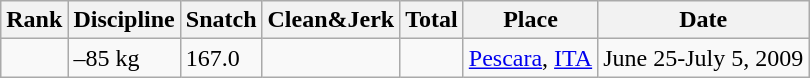<table class="wikitable">
<tr>
<th>Rank</th>
<th>Discipline</th>
<th>Snatch</th>
<th>Clean&Jerk</th>
<th>Total</th>
<th>Place</th>
<th>Date</th>
</tr>
<tr>
<td></td>
<td>–85 kg</td>
<td>167.0</td>
<td></td>
<td></td>
<td><a href='#'>Pescara</a>, <a href='#'>ITA</a></td>
<td>June 25-July 5, 2009</td>
</tr>
</table>
